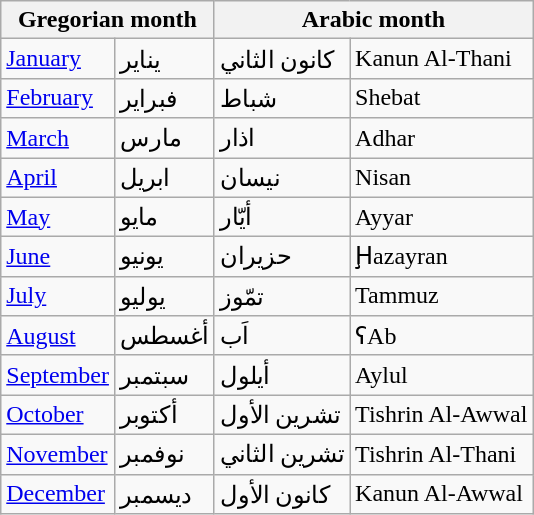<table class="wikitable">
<tr>
<th colspan=2>Gregorian month</th>
<th colspan=2>Arabic month</th>
</tr>
<tr>
<td><a href='#'>January</a></td>
<td>يناير</td>
<td>كانون الثاني</td>
<td>Kanun Al-Thani</td>
</tr>
<tr>
<td><a href='#'>February</a></td>
<td>فبراير</td>
<td>شباط</td>
<td>Shebat</td>
</tr>
<tr>
<td><a href='#'>March</a></td>
<td>مارس</td>
<td>اذار</td>
<td>Adhar</td>
</tr>
<tr>
<td><a href='#'>April</a></td>
<td>ابريل</td>
<td>نيسان</td>
<td>Nisan</td>
</tr>
<tr>
<td><a href='#'>May</a></td>
<td>مايو</td>
<td>أيّار</td>
<td>Ayyar</td>
</tr>
<tr>
<td><a href='#'>June</a></td>
<td>يونيو</td>
<td>حزيران</td>
<td>Ḩazayran</td>
</tr>
<tr>
<td><a href='#'>July</a></td>
<td>يوليو</td>
<td>تمّوز</td>
<td>Tammuz</td>
</tr>
<tr>
<td><a href='#'>August</a></td>
<td>أغسطس</td>
<td>اَب</td>
<td>ʕAb</td>
</tr>
<tr>
<td><a href='#'>September</a></td>
<td>سبتمبر</td>
<td>أيلول</td>
<td>Aylul</td>
</tr>
<tr>
<td><a href='#'>October</a></td>
<td>أكتوبر</td>
<td>تشرين الأول</td>
<td>Tishrin Al-Awwal</td>
</tr>
<tr>
<td><a href='#'>November</a></td>
<td>نوفمبر</td>
<td>تشرين الثاني</td>
<td>Tishrin Al-Thani</td>
</tr>
<tr>
<td><a href='#'>December</a></td>
<td>ديسمبر</td>
<td>كانون الأول</td>
<td>Kanun Al-Awwal</td>
</tr>
</table>
